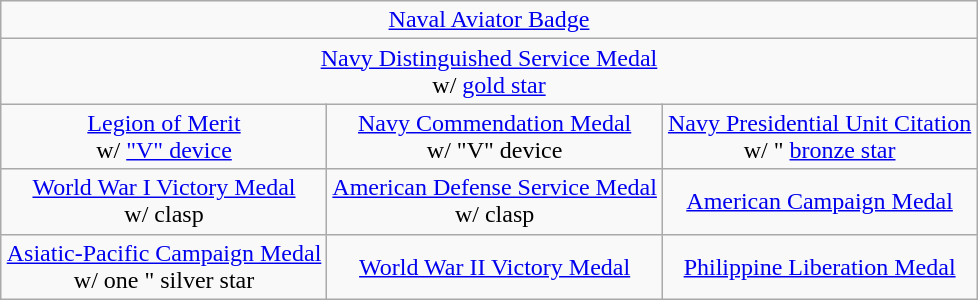<table class="wikitable" style="margin:1em auto; text-align:center;">
<tr>
<td colspan="3"><a href='#'>Naval Aviator Badge</a></td>
</tr>
<tr>
<td colspan="3"><a href='#'>Navy Distinguished Service Medal</a><br>w/ <a href='#'>gold star</a></td>
</tr>
<tr>
<td><a href='#'>Legion of Merit</a><br>w/ <a href='#'>"V" device</a></td>
<td><a href='#'>Navy Commendation Medal</a><br>w/ "V" device</td>
<td><a href='#'>Navy Presidential Unit Citation</a><br>w/ " <a href='#'>bronze star</a></td>
</tr>
<tr>
<td><a href='#'>World War I Victory Medal</a><br>w/ clasp</td>
<td><a href='#'>American Defense Service Medal</a><br>w/ clasp</td>
<td><a href='#'>American Campaign Medal</a></td>
</tr>
<tr>
<td><a href='#'>Asiatic-Pacific Campaign Medal</a><br>w/ one " silver star</td>
<td><a href='#'>World War II Victory Medal</a></td>
<td><a href='#'>Philippine Liberation Medal</a></td>
</tr>
</table>
